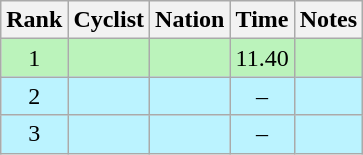<table class="wikitable sortable" style="text-align:center">
<tr>
<th>Rank</th>
<th>Cyclist</th>
<th>Nation</th>
<th>Time</th>
<th>Notes</th>
</tr>
<tr bgcolor=bbf3bb>
<td>1</td>
<td align=left></td>
<td align=left></td>
<td>11.40</td>
<td></td>
</tr>
<tr bgcolor=bbf3ff>
<td>2</td>
<td align=left></td>
<td align=left></td>
<td>–</td>
<td></td>
</tr>
<tr bgcolor=bbf3ff>
<td>3</td>
<td align=left></td>
<td align=left></td>
<td>–</td>
<td></td>
</tr>
</table>
